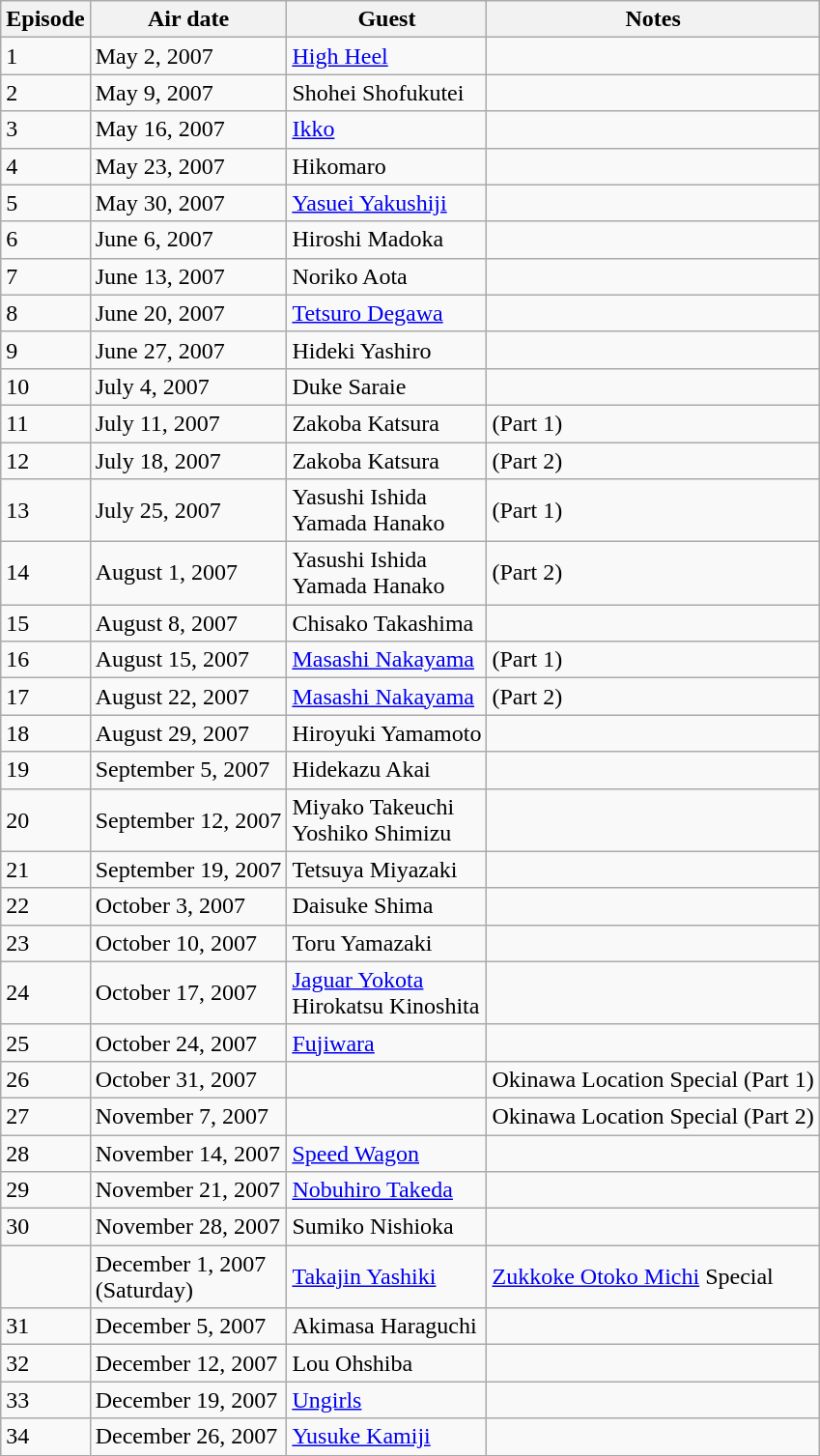<table class="wikitable">
<tr>
<th>Episode</th>
<th>Air date</th>
<th>Guest</th>
<th>Notes</th>
</tr>
<tr>
<td>1</td>
<td>May 2, 2007</td>
<td><a href='#'>High Heel</a></td>
<td></td>
</tr>
<tr>
<td>2</td>
<td>May 9, 2007</td>
<td>Shohei Shofukutei</td>
<td></td>
</tr>
<tr>
<td>3</td>
<td>May 16, 2007</td>
<td><a href='#'>Ikko</a></td>
<td></td>
</tr>
<tr>
<td>4</td>
<td>May 23, 2007</td>
<td>Hikomaro</td>
<td></td>
</tr>
<tr>
<td>5</td>
<td>May 30, 2007</td>
<td><a href='#'>Yasuei Yakushiji</a></td>
<td></td>
</tr>
<tr>
<td>6</td>
<td>June 6, 2007</td>
<td>Hiroshi Madoka</td>
<td></td>
</tr>
<tr>
<td>7</td>
<td>June 13, 2007</td>
<td>Noriko Aota</td>
<td></td>
</tr>
<tr>
<td>8</td>
<td>June 20, 2007</td>
<td><a href='#'>Tetsuro Degawa</a></td>
<td></td>
</tr>
<tr>
<td>9</td>
<td>June 27, 2007</td>
<td>Hideki Yashiro</td>
<td></td>
</tr>
<tr>
<td>10</td>
<td>July 4, 2007</td>
<td>Duke Saraie</td>
<td></td>
</tr>
<tr>
<td>11</td>
<td>July 11, 2007</td>
<td>Zakoba Katsura</td>
<td>(Part 1)</td>
</tr>
<tr>
<td>12</td>
<td>July 18, 2007</td>
<td>Zakoba Katsura</td>
<td>(Part 2)</td>
</tr>
<tr>
<td>13</td>
<td>July 25, 2007</td>
<td>Yasushi Ishida<br>Yamada Hanako</td>
<td>(Part 1)</td>
</tr>
<tr>
<td>14</td>
<td>August 1, 2007</td>
<td>Yasushi Ishida<br>Yamada Hanako</td>
<td>(Part 2)</td>
</tr>
<tr>
<td>15</td>
<td>August 8, 2007</td>
<td>Chisako Takashima</td>
<td></td>
</tr>
<tr>
<td>16</td>
<td>August 15, 2007</td>
<td><a href='#'>Masashi Nakayama</a></td>
<td>(Part 1)</td>
</tr>
<tr>
<td>17</td>
<td>August 22, 2007</td>
<td><a href='#'>Masashi Nakayama</a></td>
<td>(Part 2)</td>
</tr>
<tr>
<td>18</td>
<td>August 29, 2007</td>
<td>Hiroyuki Yamamoto</td>
<td></td>
</tr>
<tr>
<td>19</td>
<td>September 5, 2007</td>
<td>Hidekazu Akai</td>
<td></td>
</tr>
<tr>
<td>20</td>
<td>September 12, 2007</td>
<td>Miyako Takeuchi<br>Yoshiko Shimizu</td>
<td></td>
</tr>
<tr>
<td>21</td>
<td>September 19, 2007</td>
<td>Tetsuya Miyazaki</td>
<td></td>
</tr>
<tr>
<td>22</td>
<td>October 3, 2007</td>
<td>Daisuke Shima</td>
<td></td>
</tr>
<tr>
<td>23</td>
<td>October 10, 2007</td>
<td>Toru Yamazaki</td>
<td></td>
</tr>
<tr>
<td>24</td>
<td>October 17, 2007</td>
<td><a href='#'>Jaguar Yokota</a><br>Hirokatsu Kinoshita</td>
<td></td>
</tr>
<tr>
<td>25</td>
<td>October 24, 2007</td>
<td><a href='#'>Fujiwara</a></td>
<td></td>
</tr>
<tr>
<td>26</td>
<td>October 31, 2007</td>
<td></td>
<td>Okinawa Location Special (Part 1)</td>
</tr>
<tr>
<td>27</td>
<td>November 7, 2007</td>
<td></td>
<td>Okinawa Location Special (Part 2)</td>
</tr>
<tr>
<td>28</td>
<td>November 14, 2007</td>
<td><a href='#'>Speed Wagon</a></td>
<td></td>
</tr>
<tr>
<td>29</td>
<td>November 21, 2007</td>
<td><a href='#'>Nobuhiro Takeda</a></td>
<td></td>
</tr>
<tr>
<td>30</td>
<td>November 28, 2007</td>
<td>Sumiko Nishioka</td>
<td></td>
</tr>
<tr>
<td></td>
<td>December 1, 2007<br>(Saturday)</td>
<td><a href='#'>Takajin Yashiki</a></td>
<td><a href='#'>Zukkoke Otoko Michi</a> Special</td>
</tr>
<tr>
<td>31</td>
<td>December 5, 2007</td>
<td>Akimasa Haraguchi</td>
<td></td>
</tr>
<tr>
<td>32</td>
<td>December 12, 2007</td>
<td>Lou Ohshiba</td>
<td></td>
</tr>
<tr>
<td>33</td>
<td>December 19, 2007</td>
<td><a href='#'>Ungirls</a></td>
<td></td>
</tr>
<tr>
<td>34</td>
<td>December 26, 2007</td>
<td><a href='#'>Yusuke Kamiji</a></td>
<td></td>
</tr>
</table>
